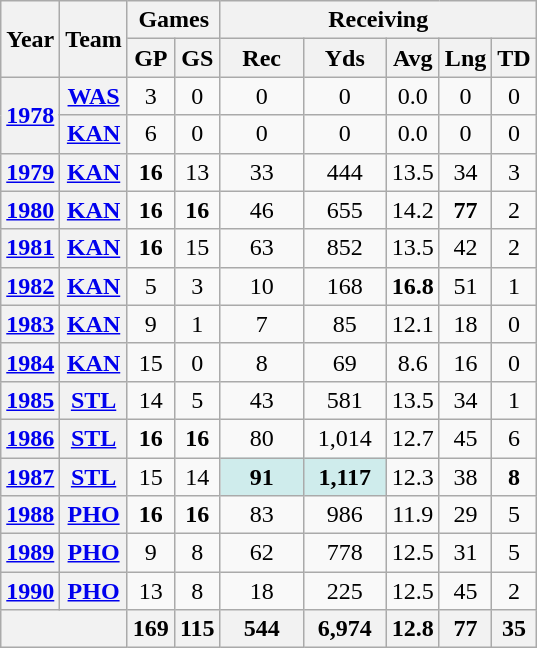<table class="wikitable" style="text-align:center">
<tr>
<th rowspan="2">Year</th>
<th rowspan="2">Team</th>
<th colspan="2">Games</th>
<th colspan="5">Receiving</th>
</tr>
<tr>
<th>GP</th>
<th>GS</th>
<th>Rec</th>
<th>Yds</th>
<th>Avg</th>
<th>Lng</th>
<th>TD</th>
</tr>
<tr>
<th rowspan="2"><a href='#'>1978</a></th>
<th><a href='#'>WAS</a></th>
<td>3</td>
<td>0</td>
<td>0</td>
<td>0</td>
<td>0.0</td>
<td>0</td>
<td>0</td>
</tr>
<tr>
<th><a href='#'>KAN</a></th>
<td>6</td>
<td>0</td>
<td>0</td>
<td>0</td>
<td>0.0</td>
<td>0</td>
<td>0</td>
</tr>
<tr>
<th><a href='#'>1979</a></th>
<th><a href='#'>KAN</a></th>
<td><strong>16</strong></td>
<td>13</td>
<td>33</td>
<td>444</td>
<td>13.5</td>
<td>34</td>
<td>3</td>
</tr>
<tr>
<th><a href='#'>1980</a></th>
<th><a href='#'>KAN</a></th>
<td><strong>16</strong></td>
<td><strong>16</strong></td>
<td>46</td>
<td>655</td>
<td>14.2</td>
<td><strong>77</strong></td>
<td>2</td>
</tr>
<tr>
<th><a href='#'>1981</a></th>
<th><a href='#'>KAN</a></th>
<td><strong>16</strong></td>
<td>15</td>
<td>63</td>
<td>852</td>
<td>13.5</td>
<td>42</td>
<td>2</td>
</tr>
<tr>
<th><a href='#'>1982</a></th>
<th><a href='#'>KAN</a></th>
<td>5</td>
<td>3</td>
<td>10</td>
<td>168</td>
<td><strong>16.8</strong></td>
<td>51</td>
<td>1</td>
</tr>
<tr>
<th><a href='#'>1983</a></th>
<th><a href='#'>KAN</a></th>
<td>9</td>
<td>1</td>
<td>7</td>
<td>85</td>
<td>12.1</td>
<td>18</td>
<td>0</td>
</tr>
<tr>
<th><a href='#'>1984</a></th>
<th><a href='#'>KAN</a></th>
<td>15</td>
<td>0</td>
<td>8</td>
<td>69</td>
<td>8.6</td>
<td>16</td>
<td>0</td>
</tr>
<tr>
<th><a href='#'>1985</a></th>
<th><a href='#'>STL</a></th>
<td>14</td>
<td>5</td>
<td>43</td>
<td>581</td>
<td>13.5</td>
<td>34</td>
<td>1</td>
</tr>
<tr>
<th><a href='#'>1986</a></th>
<th><a href='#'>STL</a></th>
<td><strong>16</strong></td>
<td><strong>16</strong></td>
<td>80</td>
<td>1,014</td>
<td>12.7</td>
<td>45</td>
<td>6</td>
</tr>
<tr>
<th><a href='#'>1987</a></th>
<th><a href='#'>STL</a></th>
<td>15</td>
<td>14</td>
<td style="background:#cfecec; width:3em;"><strong>91</strong></td>
<td style="background:#cfecec; width:3em;"><strong>1,117</strong></td>
<td>12.3</td>
<td>38</td>
<td><strong>8</strong></td>
</tr>
<tr>
<th><a href='#'>1988</a></th>
<th><a href='#'>PHO</a></th>
<td><strong>16</strong></td>
<td><strong>16</strong></td>
<td>83</td>
<td>986</td>
<td>11.9</td>
<td>29</td>
<td>5</td>
</tr>
<tr>
<th><a href='#'>1989</a></th>
<th><a href='#'>PHO</a></th>
<td>9</td>
<td>8</td>
<td>62</td>
<td>778</td>
<td>12.5</td>
<td>31</td>
<td>5</td>
</tr>
<tr>
<th><a href='#'>1990</a></th>
<th><a href='#'>PHO</a></th>
<td>13</td>
<td>8</td>
<td>18</td>
<td>225</td>
<td>12.5</td>
<td>45</td>
<td>2</td>
</tr>
<tr>
<th colspan="2"></th>
<th>169</th>
<th>115</th>
<th>544</th>
<th>6,974</th>
<th>12.8</th>
<th>77</th>
<th>35</th>
</tr>
</table>
